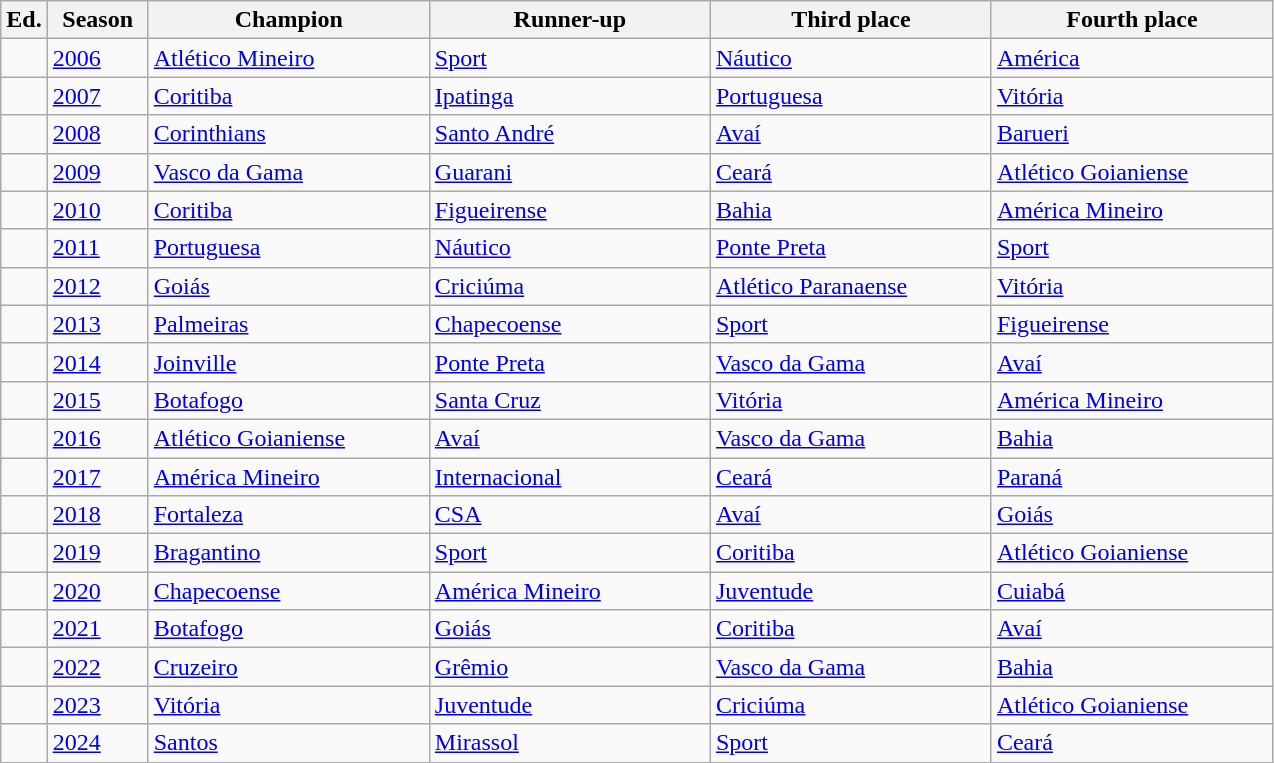<table class="wikitable sortable">
<tr>
<th width=px>Ed.</th>
<th width=60px>Season</th>
<th width=180px>Champion</th>
<th width=180px>Runner-up</th>
<th width=180px>Third place</th>
<th width=180px>Fourth place</th>
</tr>
<tr>
<td></td>
<td><a href='#'>2006</a></td>
<td> <a href='#'>Atlético Mineiro</a></td>
<td> <a href='#'>Sport</a></td>
<td> <a href='#'>Náutico</a></td>
<td> <a href='#'>América</a></td>
</tr>
<tr>
<td></td>
<td><a href='#'>2007</a></td>
<td> <a href='#'>Coritiba</a></td>
<td> <a href='#'>Ipatinga</a></td>
<td> <a href='#'>Portuguesa</a></td>
<td> <a href='#'>Vitória</a></td>
</tr>
<tr>
<td></td>
<td><a href='#'>2008</a></td>
<td> <a href='#'>Corinthians</a></td>
<td> <a href='#'>Santo André</a></td>
<td> <a href='#'>Avaí</a></td>
<td> <a href='#'>Barueri</a></td>
</tr>
<tr>
<td></td>
<td><a href='#'>2009</a></td>
<td> <a href='#'>Vasco da Gama</a></td>
<td> <a href='#'>Guarani</a></td>
<td> <a href='#'>Ceará</a></td>
<td> <a href='#'>Atlético Goianiense</a></td>
</tr>
<tr>
<td></td>
<td><a href='#'>2010</a></td>
<td> <a href='#'>Coritiba</a></td>
<td> <a href='#'>Figueirense</a></td>
<td> <a href='#'>Bahia</a></td>
<td> <a href='#'>América Mineiro</a></td>
</tr>
<tr>
<td></td>
<td><a href='#'>2011</a></td>
<td> <a href='#'>Portuguesa</a></td>
<td> <a href='#'>Náutico</a></td>
<td> <a href='#'>Ponte Preta</a></td>
<td> <a href='#'>Sport</a></td>
</tr>
<tr>
<td></td>
<td><a href='#'>2012</a></td>
<td> <a href='#'>Goiás</a></td>
<td> <a href='#'>Criciúma</a></td>
<td> <a href='#'>Atlético Paranaense</a></td>
<td> <a href='#'>Vitória</a></td>
</tr>
<tr>
<td></td>
<td><a href='#'>2013</a></td>
<td> <a href='#'>Palmeiras</a></td>
<td> <a href='#'>Chapecoense</a></td>
<td> <a href='#'>Sport</a></td>
<td> <a href='#'>Figueirense</a></td>
</tr>
<tr>
<td></td>
<td><a href='#'>2014</a></td>
<td> <a href='#'>Joinville</a></td>
<td> <a href='#'>Ponte Preta</a></td>
<td> <a href='#'>Vasco da Gama</a></td>
<td> <a href='#'>Avaí</a></td>
</tr>
<tr>
<td></td>
<td><a href='#'>2015</a></td>
<td> <a href='#'>Botafogo</a></td>
<td> <a href='#'>Santa Cruz</a></td>
<td> <a href='#'>Vitória</a></td>
<td> <a href='#'>América Mineiro</a></td>
</tr>
<tr>
<td></td>
<td><a href='#'>2016</a></td>
<td> <a href='#'>Atlético Goianiense</a></td>
<td> <a href='#'>Avaí</a></td>
<td> <a href='#'>Vasco da Gama</a></td>
<td> <a href='#'>Bahia</a></td>
</tr>
<tr>
<td></td>
<td><a href='#'>2017</a></td>
<td> <a href='#'>América Mineiro</a></td>
<td> <a href='#'>Internacional</a></td>
<td> <a href='#'>Ceará</a></td>
<td> <a href='#'>Paraná</a></td>
</tr>
<tr>
<td></td>
<td><a href='#'>2018</a></td>
<td> <a href='#'>Fortaleza</a></td>
<td> <a href='#'>CSA</a></td>
<td> <a href='#'>Avaí</a></td>
<td> <a href='#'>Goiás</a></td>
</tr>
<tr>
<td></td>
<td><a href='#'>2019</a></td>
<td> <a href='#'>Bragantino</a></td>
<td> <a href='#'>Sport</a></td>
<td> <a href='#'>Coritiba</a></td>
<td> <a href='#'>Atlético Goianiense</a></td>
</tr>
<tr>
<td></td>
<td><a href='#'>2020</a></td>
<td> <a href='#'>Chapecoense</a></td>
<td> <a href='#'>América Mineiro</a></td>
<td> <a href='#'>Juventude</a></td>
<td> <a href='#'>Cuiabá</a></td>
</tr>
<tr>
<td></td>
<td><a href='#'>2021</a></td>
<td> <a href='#'>Botafogo</a></td>
<td> <a href='#'>Goiás</a></td>
<td> <a href='#'>Coritiba</a></td>
<td> <a href='#'>Avaí</a></td>
</tr>
<tr>
<td></td>
<td><a href='#'>2022</a></td>
<td> <a href='#'>Cruzeiro</a></td>
<td> <a href='#'>Grêmio</a></td>
<td> <a href='#'>Vasco da Gama</a></td>
<td> <a href='#'>Bahia</a></td>
</tr>
<tr>
<td></td>
<td><a href='#'>2023</a></td>
<td> <a href='#'>Vitória</a></td>
<td> <a href='#'>Juventude</a></td>
<td> <a href='#'>Criciúma</a></td>
<td> <a href='#'>Atlético Goianiense</a></td>
</tr>
<tr>
<td></td>
<td><a href='#'>2024</a></td>
<td> <a href='#'>Santos</a></td>
<td> <a href='#'>Mirassol</a></td>
<td> <a href='#'>Sport</a></td>
<td> <a href='#'>Ceará</a></td>
</tr>
</table>
